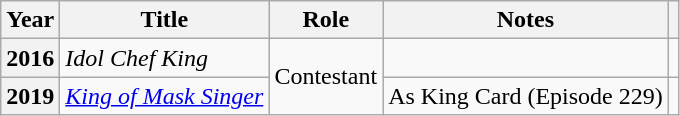<table class="wikitable plainrowheaders sortable">
<tr>
<th scope="col">Year</th>
<th scope="col">Title</th>
<th scope="col">Role</th>
<th scope="col">Notes</th>
<th scope="col" class="unsortable"></th>
</tr>
<tr>
<th scope="row">2016</th>
<td><em>Idol Chef King</em></td>
<td rowspan="2">Contestant</td>
<td></td>
<td style="text-align:center"></td>
</tr>
<tr>
<th scope="row">2019</th>
<td><em><a href='#'>King of Mask Singer</a></em></td>
<td>As King Card (Episode 229)</td>
<td style="text-align:center"></td>
</tr>
</table>
